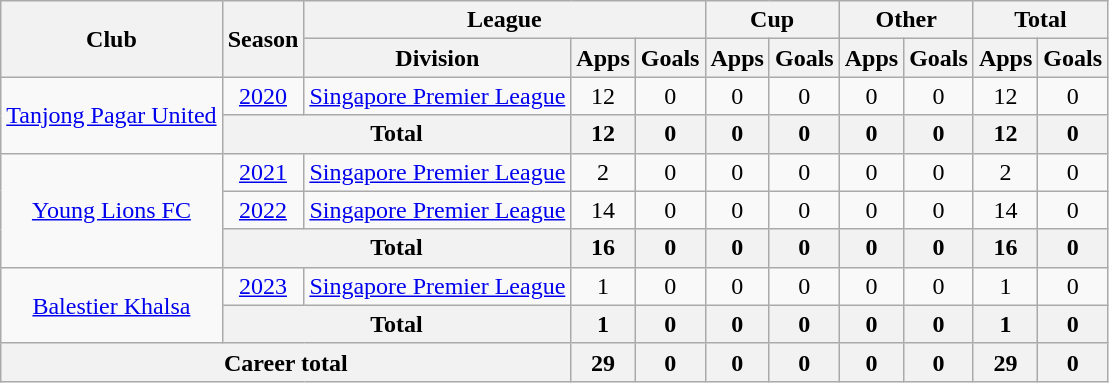<table class="wikitable" style="text-align: center">
<tr>
<th rowspan="2">Club</th>
<th rowspan="2">Season</th>
<th colspan="3">League</th>
<th colspan="2">Cup</th>
<th colspan="2">Other</th>
<th colspan="2">Total</th>
</tr>
<tr>
<th>Division</th>
<th>Apps</th>
<th>Goals</th>
<th>Apps</th>
<th>Goals</th>
<th>Apps</th>
<th>Goals</th>
<th>Apps</th>
<th>Goals</th>
</tr>
<tr>
<td rowspan="2"><a href='#'>Tanjong Pagar United</a></td>
<td><a href='#'>2020</a></td>
<td><a href='#'>Singapore Premier League</a></td>
<td>12</td>
<td>0</td>
<td>0</td>
<td>0</td>
<td>0</td>
<td>0</td>
<td>12</td>
<td>0</td>
</tr>
<tr>
<th colspan=2>Total</th>
<th>12</th>
<th>0</th>
<th>0</th>
<th>0</th>
<th>0</th>
<th>0</th>
<th>12</th>
<th>0</th>
</tr>
<tr>
<td rowspan="3"><a href='#'>Young Lions FC</a></td>
<td><a href='#'>2021</a></td>
<td><a href='#'>Singapore Premier League</a></td>
<td>2</td>
<td>0</td>
<td>0</td>
<td>0</td>
<td>0</td>
<td>0</td>
<td>2</td>
<td>0</td>
</tr>
<tr>
<td><a href='#'>2022</a></td>
<td><a href='#'>Singapore Premier League</a></td>
<td>14</td>
<td>0</td>
<td>0</td>
<td>0</td>
<td>0</td>
<td>0</td>
<td>14</td>
<td>0</td>
</tr>
<tr>
<th colspan=2>Total</th>
<th>16</th>
<th>0</th>
<th>0</th>
<th>0</th>
<th>0</th>
<th>0</th>
<th>16</th>
<th>0</th>
</tr>
<tr>
<td rowspan="2"><a href='#'>Balestier Khalsa</a></td>
<td><a href='#'>2023</a></td>
<td><a href='#'>Singapore Premier League</a></td>
<td>1</td>
<td>0</td>
<td>0</td>
<td>0</td>
<td>0</td>
<td>0</td>
<td>1</td>
<td>0</td>
</tr>
<tr>
<th colspan=2>Total</th>
<th>1</th>
<th>0</th>
<th>0</th>
<th>0</th>
<th>0</th>
<th>0</th>
<th>1</th>
<th>0</th>
</tr>
<tr>
<th colspan=3>Career total</th>
<th>29</th>
<th>0</th>
<th>0</th>
<th>0</th>
<th>0</th>
<th>0</th>
<th>29</th>
<th>0</th>
</tr>
</table>
